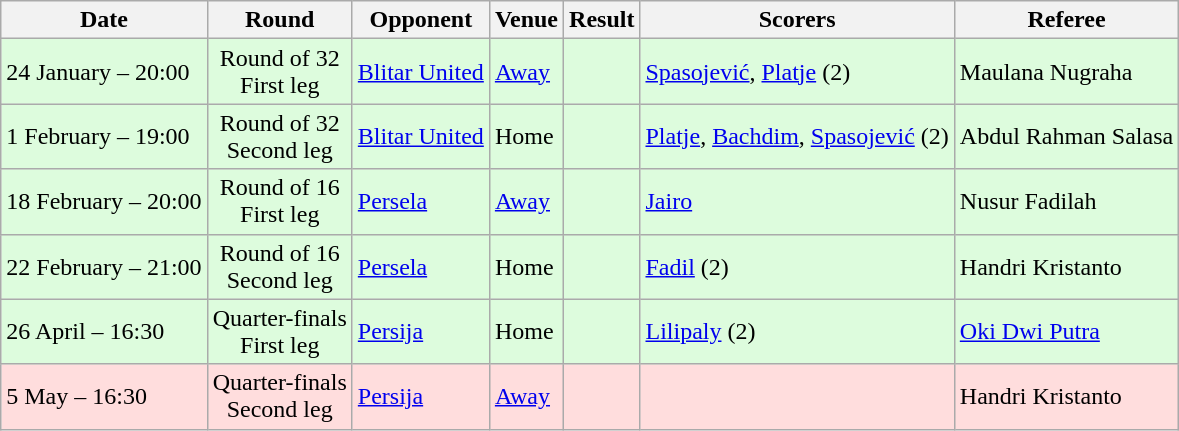<table class="wikitable">
<tr>
<th>Date</th>
<th>Round</th>
<th>Opponent</th>
<th>Venue</th>
<th>Result</th>
<th>Scorers</th>
<th>Referee</th>
</tr>
<tr bgcolor="#DDFCDD">
<td>24 January – 20:00</td>
<td align="center">Round of 32<br>First leg</td>
<td><a href='#'>Blitar United</a></td>
<td><a href='#'>Away</a></td>
<td></td>
<td><a href='#'>Spasojević</a>, <a href='#'>Platje</a> (2)</td>
<td>Maulana Nugraha</td>
</tr>
<tr bgcolor="#DDFCDD">
<td>1 February – 19:00</td>
<td align="center">Round of 32<br>Second leg</td>
<td><a href='#'>Blitar United</a></td>
<td>Home</td>
<td></td>
<td><a href='#'>Platje</a>, <a href='#'>Bachdim</a>, <a href='#'>Spasojević</a> (2)</td>
<td>Abdul Rahman Salasa</td>
</tr>
<tr bgcolor="#DDFCDD">
<td>18 February – 20:00</td>
<td align="center">Round of 16<br>First leg</td>
<td><a href='#'>Persela</a></td>
<td><a href='#'>Away</a></td>
<td></td>
<td><a href='#'>Jairo</a> </td>
<td>Nusur Fadilah</td>
</tr>
<tr bgcolor="#DDFCDD">
<td>22 February – 21:00</td>
<td align="center">Round of 16<br>Second leg</td>
<td><a href='#'>Persela</a></td>
<td>Home</td>
<td></td>
<td><a href='#'>Fadil</a> (2)</td>
<td>Handri Kristanto</td>
</tr>
<tr bgcolor="#DDFCDD">
<td>26 April – 16:30</td>
<td align="center">Quarter-finals<br>First leg</td>
<td><a href='#'>Persija</a></td>
<td>Home</td>
<td></td>
<td><a href='#'>Lilipaly</a> (2)</td>
<td><a href='#'>Oki Dwi Putra</a></td>
</tr>
<tr bgcolor="#FFDDDD">
<td>5 May – 16:30</td>
<td align="center">Quarter-finals<br>Second leg</td>
<td><a href='#'>Persija</a></td>
<td><a href='#'>Away</a></td>
<td></td>
<td></td>
<td>Handri Kristanto</td>
</tr>
</table>
